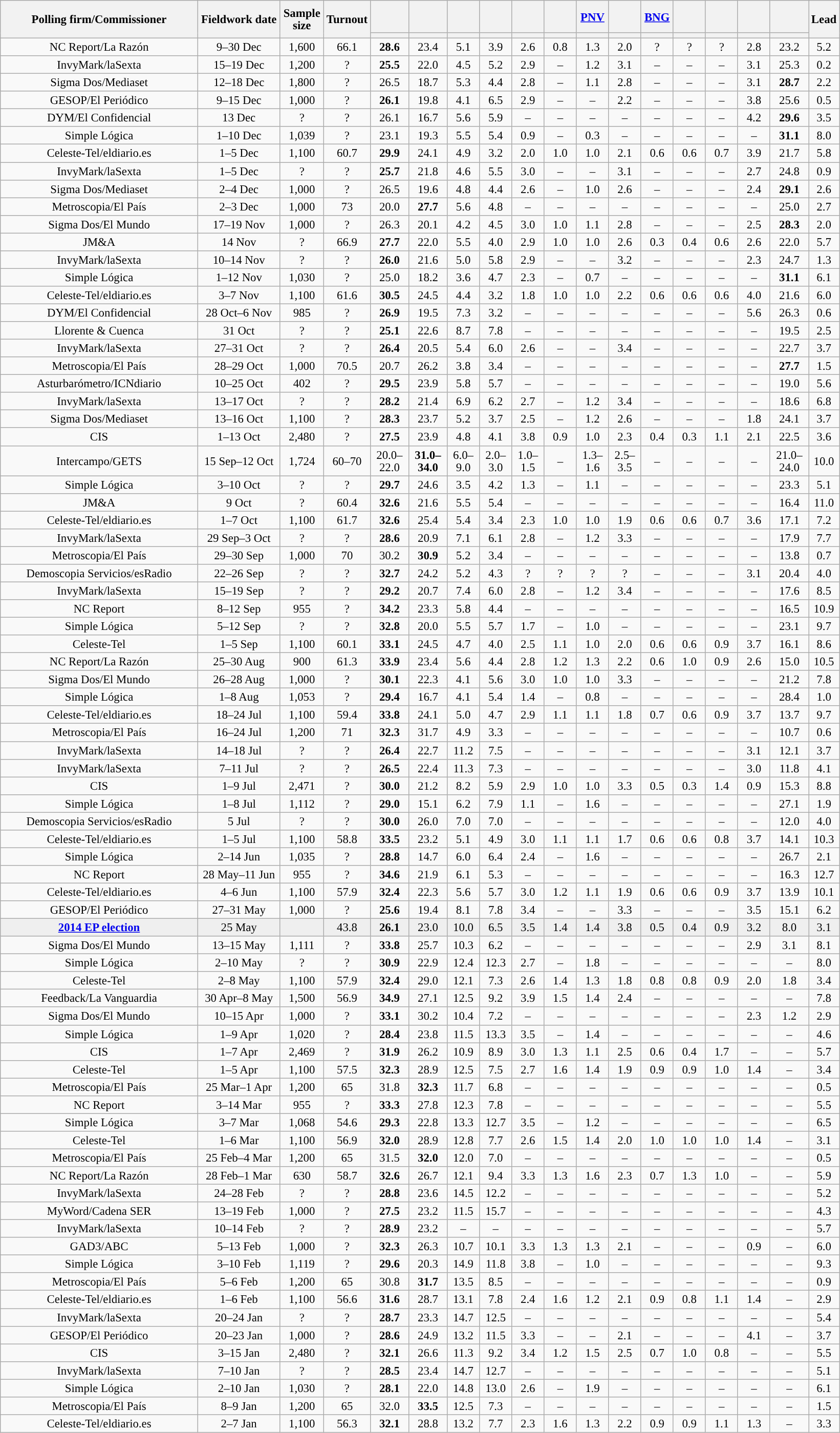<table class="wikitable collapsible collapsed" style="text-align:center; font-size:95%; line-height:16px;">
<tr style="height:42px;">
<th style="width:250px;" rowspan="2">Polling firm/Commissioner</th>
<th style="width:100px;" rowspan="2">Fieldwork date</th>
<th style="width:50px;" rowspan="2">Sample size</th>
<th style="width:45px;" rowspan="2">Turnout</th>
<th style="width:43px;"></th>
<th style="width:43px;"></th>
<th style="width:35px;"></th>
<th style="width:35px;"></th>
<th style="width:35px;"></th>
<th style="width:35px;"></th>
<th style="width:35px;"><a href='#'>PNV</a></th>
<th style="width:35px;"></th>
<th style="width:35px;"><a href='#'>BNG</a></th>
<th style="width:35px;"></th>
<th style="width:35px;"></th>
<th style="width:35px;"></th>
<th style="width:43px;"></th>
<th style="width:30px;" rowspan="2">Lead</th>
</tr>
<tr>
<th style="color:inherit;background:"></th>
<th style="color:inherit;background:"></th>
<th style="color:inherit;background:"></th>
<th style="color:inherit;background:"></th>
<th style="color:inherit;background:"></th>
<th style="color:inherit;background:"></th>
<th style="color:inherit;background:"></th>
<th style="color:inherit;background:"></th>
<th style="color:inherit;background:"></th>
<th style="color:inherit;background:"></th>
<th style="color:inherit;background:"></th>
<th style="color:inherit;background:"></th>
<th style="color:inherit;background:"></th>
</tr>
<tr>
<td>NC Report/La Razón</td>
<td>9–30 Dec</td>
<td>1,600</td>
<td>66.1</td>
<td><strong>28.6</strong><br></td>
<td>23.4<br></td>
<td>5.1<br></td>
<td>3.9<br></td>
<td>2.6<br></td>
<td>0.8<br></td>
<td>1.3<br></td>
<td>2.0<br></td>
<td>?<br></td>
<td>?<br></td>
<td>?<br></td>
<td>2.8<br></td>
<td>23.2<br></td>
<td style="background:">5.2</td>
</tr>
<tr>
<td>InvyMark/laSexta</td>
<td>15–19 Dec</td>
<td>1,200</td>
<td>?</td>
<td><strong>25.5</strong></td>
<td>22.0</td>
<td>4.5</td>
<td>5.2</td>
<td>2.9</td>
<td>–</td>
<td>1.2</td>
<td>3.1</td>
<td>–</td>
<td>–</td>
<td>–</td>
<td>3.1</td>
<td>25.3</td>
<td style="background:">0.2</td>
</tr>
<tr>
<td>Sigma Dos/Mediaset</td>
<td>12–18 Dec</td>
<td>1,800</td>
<td>?</td>
<td>26.5</td>
<td>18.7</td>
<td>5.3</td>
<td>4.4</td>
<td>2.8</td>
<td>–</td>
<td>1.1</td>
<td>2.8</td>
<td>–</td>
<td>–</td>
<td>–</td>
<td>3.1</td>
<td><strong>28.7</strong></td>
<td style="background:">2.2</td>
</tr>
<tr>
<td>GESOP/El Periódico</td>
<td>9–15 Dec</td>
<td>1,000</td>
<td>?</td>
<td><strong>26.1</strong><br></td>
<td>19.8<br></td>
<td>4.1<br></td>
<td>6.5<br></td>
<td>2.9<br></td>
<td>–</td>
<td>–</td>
<td>2.2<br></td>
<td>–</td>
<td>–</td>
<td>–</td>
<td>3.8<br></td>
<td>25.6<br></td>
<td style="background:">0.5</td>
</tr>
<tr>
<td>DYM/El Confidencial</td>
<td>13 Dec</td>
<td>?</td>
<td>?</td>
<td>26.1</td>
<td>16.7</td>
<td>5.6</td>
<td>5.9</td>
<td>–</td>
<td>–</td>
<td>–</td>
<td>–</td>
<td>–</td>
<td>–</td>
<td>–</td>
<td>4.2</td>
<td><strong>29.6</strong></td>
<td style="background:">3.5</td>
</tr>
<tr>
<td>Simple Lógica</td>
<td>1–10 Dec</td>
<td>1,039</td>
<td>?</td>
<td>23.1</td>
<td>19.3</td>
<td>5.5</td>
<td>5.4</td>
<td>0.9</td>
<td>–</td>
<td>0.3</td>
<td>–</td>
<td>–</td>
<td>–</td>
<td>–</td>
<td>–</td>
<td><strong>31.1</strong></td>
<td style="background:">8.0</td>
</tr>
<tr>
<td>Celeste-Tel/eldiario.es</td>
<td>1–5 Dec</td>
<td>1,100</td>
<td>60.7</td>
<td><strong>29.9</strong><br></td>
<td>24.1<br></td>
<td>4.9<br></td>
<td>3.2<br></td>
<td>2.0<br></td>
<td>1.0<br></td>
<td>1.0<br></td>
<td>2.1<br></td>
<td>0.6<br></td>
<td>0.6<br></td>
<td>0.7<br></td>
<td>3.9<br></td>
<td>21.7<br></td>
<td style="background:">5.8</td>
</tr>
<tr>
<td>InvyMark/laSexta</td>
<td>1–5 Dec</td>
<td>?</td>
<td>?</td>
<td><strong>25.7</strong></td>
<td>21.8</td>
<td>4.6</td>
<td>5.5</td>
<td>3.0</td>
<td>–</td>
<td>–</td>
<td>3.1</td>
<td>–</td>
<td>–</td>
<td>–</td>
<td>2.7</td>
<td>24.8</td>
<td style="background:">0.9</td>
</tr>
<tr>
<td>Sigma Dos/Mediaset</td>
<td>2–4 Dec</td>
<td>1,000</td>
<td>?</td>
<td>26.5</td>
<td>19.6</td>
<td>4.8</td>
<td>4.4</td>
<td>2.6</td>
<td>–</td>
<td>1.0</td>
<td>2.6</td>
<td>–</td>
<td>–</td>
<td>–</td>
<td>2.4</td>
<td><strong>29.1</strong></td>
<td style="background:">2.6</td>
</tr>
<tr>
<td>Metroscopia/El País</td>
<td>2–3 Dec</td>
<td>1,000</td>
<td>73</td>
<td>20.0</td>
<td><strong>27.7</strong></td>
<td>5.6</td>
<td>4.8</td>
<td>–</td>
<td>–</td>
<td>–</td>
<td>–</td>
<td>–</td>
<td>–</td>
<td>–</td>
<td>–</td>
<td>25.0</td>
<td style="background:">2.7</td>
</tr>
<tr>
<td>Sigma Dos/El Mundo</td>
<td>17–19 Nov</td>
<td>1,000</td>
<td>?</td>
<td>26.3</td>
<td>20.1</td>
<td>4.2</td>
<td>4.5</td>
<td>3.0</td>
<td>1.0</td>
<td>1.1</td>
<td>2.8</td>
<td>–</td>
<td>–</td>
<td>–</td>
<td>2.5</td>
<td><strong>28.3</strong></td>
<td style="background:">2.0</td>
</tr>
<tr>
<td>JM&A</td>
<td>14 Nov</td>
<td>?</td>
<td>66.9</td>
<td><strong>27.7</strong><br></td>
<td>22.0<br></td>
<td>5.5<br></td>
<td>4.0<br></td>
<td>2.9<br></td>
<td>1.0<br></td>
<td>1.0<br></td>
<td>2.6<br></td>
<td>0.3<br></td>
<td>0.4<br></td>
<td>0.6<br></td>
<td>2.6<br></td>
<td>22.0<br></td>
<td style="background:">5.7</td>
</tr>
<tr>
<td>InvyMark/laSexta</td>
<td>10–14 Nov</td>
<td>?</td>
<td>?</td>
<td><strong>26.0</strong></td>
<td>21.6</td>
<td>5.0</td>
<td>5.8</td>
<td>2.9</td>
<td>–</td>
<td>–</td>
<td>3.2</td>
<td>–</td>
<td>–</td>
<td>–</td>
<td>2.3</td>
<td>24.7</td>
<td style="background:">1.3</td>
</tr>
<tr>
<td>Simple Lógica</td>
<td>1–12 Nov</td>
<td>1,030</td>
<td>?</td>
<td>25.0</td>
<td>18.2</td>
<td>3.6</td>
<td>4.7</td>
<td>2.3</td>
<td>–</td>
<td>0.7</td>
<td>–</td>
<td>–</td>
<td>–</td>
<td>–</td>
<td>–</td>
<td><strong>31.1</strong></td>
<td style="background:">6.1</td>
</tr>
<tr>
<td>Celeste-Tel/eldiario.es</td>
<td>3–7 Nov</td>
<td>1,100</td>
<td>61.6</td>
<td><strong>30.5</strong><br></td>
<td>24.5<br></td>
<td>4.4<br></td>
<td>3.2<br></td>
<td>1.8<br></td>
<td>1.0<br></td>
<td>1.0<br></td>
<td>2.2<br></td>
<td>0.6<br></td>
<td>0.6<br></td>
<td>0.6<br></td>
<td>4.0<br></td>
<td>21.6<br></td>
<td style="background:">6.0</td>
</tr>
<tr>
<td>DYM/El Confidencial</td>
<td>28 Oct–6 Nov</td>
<td>985</td>
<td>?</td>
<td><strong>26.9</strong></td>
<td>19.5</td>
<td>7.3</td>
<td>3.2</td>
<td>–</td>
<td>–</td>
<td>–</td>
<td>–</td>
<td>–</td>
<td>–</td>
<td>–</td>
<td>5.6</td>
<td>26.3</td>
<td style="background:">0.6</td>
</tr>
<tr>
<td>Llorente & Cuenca</td>
<td>31 Oct</td>
<td>?</td>
<td>?</td>
<td><strong>25.1</strong></td>
<td>22.6</td>
<td>8.7</td>
<td>7.8</td>
<td>–</td>
<td>–</td>
<td>–</td>
<td>–</td>
<td>–</td>
<td>–</td>
<td>–</td>
<td>–</td>
<td>19.5</td>
<td style="background:">2.5</td>
</tr>
<tr>
<td>InvyMark/laSexta</td>
<td>27–31 Oct</td>
<td>?</td>
<td>?</td>
<td><strong>26.4</strong></td>
<td>20.5</td>
<td>5.4</td>
<td>6.0</td>
<td>2.6</td>
<td>–</td>
<td>–</td>
<td>3.4</td>
<td>–</td>
<td>–</td>
<td>–</td>
<td>–</td>
<td>22.7</td>
<td style="background:">3.7</td>
</tr>
<tr>
<td>Metroscopia/El País</td>
<td>28–29 Oct</td>
<td>1,000</td>
<td>70.5</td>
<td>20.7</td>
<td>26.2</td>
<td>3.8</td>
<td>3.4</td>
<td>–</td>
<td>–</td>
<td>–</td>
<td>–</td>
<td>–</td>
<td>–</td>
<td>–</td>
<td>–</td>
<td><strong>27.7</strong></td>
<td style="background:">1.5</td>
</tr>
<tr>
<td>Asturbarómetro/ICNdiario</td>
<td>10–25 Oct</td>
<td>402</td>
<td>?</td>
<td><strong>29.5</strong></td>
<td>23.9</td>
<td>5.8</td>
<td>5.7</td>
<td>–</td>
<td>–</td>
<td>–</td>
<td>–</td>
<td>–</td>
<td>–</td>
<td>–</td>
<td>–</td>
<td>19.0</td>
<td style="background:">5.6</td>
</tr>
<tr>
<td>InvyMark/laSexta</td>
<td>13–17 Oct</td>
<td>?</td>
<td>?</td>
<td><strong>28.2</strong></td>
<td>21.4</td>
<td>6.9</td>
<td>6.2</td>
<td>2.7</td>
<td>–</td>
<td>1.2</td>
<td>3.4</td>
<td>–</td>
<td>–</td>
<td>–</td>
<td>–</td>
<td>18.6</td>
<td style="background:">6.8</td>
</tr>
<tr>
<td>Sigma Dos/Mediaset</td>
<td>13–16 Oct</td>
<td>1,100</td>
<td>?</td>
<td><strong>28.3</strong></td>
<td>23.7</td>
<td>5.2</td>
<td>3.7</td>
<td>2.5</td>
<td>–</td>
<td>1.2</td>
<td>2.6</td>
<td>–</td>
<td>–</td>
<td>–</td>
<td>1.8</td>
<td>24.1</td>
<td style="background:">3.7</td>
</tr>
<tr>
<td>CIS</td>
<td>1–13 Oct</td>
<td>2,480</td>
<td>?</td>
<td><strong>27.5</strong><br></td>
<td>23.9<br></td>
<td>4.8<br></td>
<td>4.1<br></td>
<td>3.8<br></td>
<td>0.9<br></td>
<td>1.0<br></td>
<td>2.3<br></td>
<td>0.4<br></td>
<td>0.3<br></td>
<td>1.1<br></td>
<td>2.1<br></td>
<td>22.5<br></td>
<td style="background:">3.6</td>
</tr>
<tr>
<td>Intercampo/GETS</td>
<td>15 Sep–12 Oct</td>
<td>1,724</td>
<td>60–70</td>
<td>20.0–<br>22.0</td>
<td><strong>31.0–<br>34.0</strong></td>
<td>6.0–<br>9.0</td>
<td>2.0–<br>3.0</td>
<td>1.0–<br>1.5</td>
<td>–</td>
<td>1.3–<br>1.6</td>
<td>2.5–<br>3.5</td>
<td>–</td>
<td>–</td>
<td>–</td>
<td>–</td>
<td>21.0–<br>24.0</td>
<td style="background:">10.0</td>
</tr>
<tr>
<td>Simple Lógica</td>
<td>3–10 Oct</td>
<td>?</td>
<td>?</td>
<td><strong>29.7</strong></td>
<td>24.6</td>
<td>3.5</td>
<td>4.2</td>
<td>1.3</td>
<td>–</td>
<td>1.1</td>
<td>–</td>
<td>–</td>
<td>–</td>
<td>–</td>
<td>–</td>
<td>23.3</td>
<td style="background:">5.1</td>
</tr>
<tr>
<td>JM&A</td>
<td>9 Oct</td>
<td>?</td>
<td>60.4</td>
<td><strong>32.6</strong><br></td>
<td>21.6<br></td>
<td>5.5<br></td>
<td>5.4<br></td>
<td>–</td>
<td>–</td>
<td>–</td>
<td>–</td>
<td>–</td>
<td>–</td>
<td>–</td>
<td>–</td>
<td>16.4<br></td>
<td style="background:">11.0</td>
</tr>
<tr>
<td>Celeste-Tel/eldiario.es</td>
<td>1–7 Oct</td>
<td>1,100</td>
<td>61.7</td>
<td><strong>32.6</strong><br></td>
<td>25.4<br></td>
<td>5.4<br></td>
<td>3.4<br></td>
<td>2.3<br></td>
<td>1.0<br></td>
<td>1.0<br></td>
<td>1.9<br></td>
<td>0.6<br></td>
<td>0.6<br></td>
<td>0.7<br></td>
<td>3.6<br></td>
<td>17.1<br></td>
<td style="background:">7.2</td>
</tr>
<tr>
<td>InvyMark/laSexta</td>
<td>29 Sep–3 Oct</td>
<td>?</td>
<td>?</td>
<td><strong>28.6</strong></td>
<td>20.9</td>
<td>7.1</td>
<td>6.1</td>
<td>2.8</td>
<td>–</td>
<td>1.2</td>
<td>3.3</td>
<td>–</td>
<td>–</td>
<td>–</td>
<td>–</td>
<td>17.9</td>
<td style="background:">7.7</td>
</tr>
<tr>
<td>Metroscopia/El País</td>
<td>29–30 Sep</td>
<td>1,000</td>
<td>70</td>
<td>30.2</td>
<td><strong>30.9</strong></td>
<td>5.2</td>
<td>3.4</td>
<td>–</td>
<td>–</td>
<td>–</td>
<td>–</td>
<td>–</td>
<td>–</td>
<td>–</td>
<td>–</td>
<td>13.8</td>
<td style="background:">0.7</td>
</tr>
<tr>
<td>Demoscopia Servicios/esRadio</td>
<td>22–26 Sep</td>
<td>?</td>
<td>?</td>
<td><strong>32.7</strong><br></td>
<td>24.2<br></td>
<td>5.2<br></td>
<td>4.3<br></td>
<td>?<br></td>
<td>?<br></td>
<td>?<br></td>
<td>?<br></td>
<td>–</td>
<td>–</td>
<td>–</td>
<td>3.1<br></td>
<td>20.4<br></td>
<td style="background:">4.0</td>
</tr>
<tr>
<td>InvyMark/laSexta</td>
<td>15–19 Sep</td>
<td>?</td>
<td>?</td>
<td><strong>29.2</strong></td>
<td>20.7</td>
<td>7.4</td>
<td>6.0</td>
<td>2.8</td>
<td>–</td>
<td>1.2</td>
<td>3.4</td>
<td>–</td>
<td>–</td>
<td>–</td>
<td>–</td>
<td>17.6</td>
<td style="background:">8.5</td>
</tr>
<tr>
<td>NC Report</td>
<td>8–12 Sep</td>
<td>955</td>
<td>?</td>
<td><strong>34.2</strong></td>
<td>23.3</td>
<td>5.8</td>
<td>4.4</td>
<td>–</td>
<td>–</td>
<td>–</td>
<td>–</td>
<td>–</td>
<td>–</td>
<td>–</td>
<td>–</td>
<td>16.5</td>
<td style="background:">10.9</td>
</tr>
<tr>
<td>Simple Lógica</td>
<td>5–12 Sep</td>
<td>?</td>
<td>?</td>
<td><strong>32.8</strong></td>
<td>20.0</td>
<td>5.5</td>
<td>5.7</td>
<td>1.7</td>
<td>–</td>
<td>1.0</td>
<td>–</td>
<td>–</td>
<td>–</td>
<td>–</td>
<td>–</td>
<td>23.1</td>
<td style="background:">9.7</td>
</tr>
<tr>
<td>Celeste-Tel</td>
<td>1–5 Sep</td>
<td>1,100</td>
<td>60.1</td>
<td><strong>33.1</strong><br></td>
<td>24.5<br></td>
<td>4.7<br></td>
<td>4.0<br></td>
<td>2.5<br></td>
<td>1.1<br></td>
<td>1.0<br></td>
<td>2.0<br></td>
<td>0.6<br></td>
<td>0.6<br></td>
<td>0.9<br></td>
<td>3.7<br></td>
<td>16.1<br></td>
<td style="background:">8.6</td>
</tr>
<tr>
<td>NC Report/La Razón</td>
<td>25–30 Aug</td>
<td>900</td>
<td>61.3</td>
<td><strong>33.9</strong><br></td>
<td>23.4<br></td>
<td>5.6<br></td>
<td>4.4<br></td>
<td>2.8<br></td>
<td>1.2<br></td>
<td>1.3<br></td>
<td>2.2<br></td>
<td>0.6<br></td>
<td>1.0<br></td>
<td>0.9<br></td>
<td>2.6<br></td>
<td>15.0<br></td>
<td style="background:">10.5</td>
</tr>
<tr>
<td>Sigma Dos/El Mundo</td>
<td>26–28 Aug</td>
<td>1,000</td>
<td>?</td>
<td><strong>30.1</strong></td>
<td>22.3</td>
<td>4.1</td>
<td>5.6</td>
<td>3.0</td>
<td>1.0</td>
<td>1.0</td>
<td>3.3</td>
<td>–</td>
<td>–</td>
<td>–</td>
<td>–</td>
<td>21.2</td>
<td style="background:">7.8</td>
</tr>
<tr>
<td>Simple Lógica</td>
<td>1–8 Aug</td>
<td>1,053</td>
<td>?</td>
<td><strong>29.4</strong></td>
<td>16.7</td>
<td>4.1</td>
<td>5.4</td>
<td>1.4</td>
<td>–</td>
<td>0.8</td>
<td>–</td>
<td>–</td>
<td>–</td>
<td>–</td>
<td>–</td>
<td>28.4</td>
<td style="background:">1.0</td>
</tr>
<tr>
<td>Celeste-Tel/eldiario.es</td>
<td>18–24 Jul</td>
<td>1,100</td>
<td>59.4</td>
<td><strong>33.8</strong><br></td>
<td>24.1<br></td>
<td>5.0<br></td>
<td>4.7<br></td>
<td>2.9<br></td>
<td>1.1<br></td>
<td>1.1<br></td>
<td>1.8<br></td>
<td>0.7<br></td>
<td>0.6<br></td>
<td>0.9<br></td>
<td>3.7<br></td>
<td>13.7<br></td>
<td style="background:">9.7</td>
</tr>
<tr>
<td>Metroscopia/El País</td>
<td>16–24 Jul</td>
<td>1,200</td>
<td>71</td>
<td><strong>32.3</strong></td>
<td>31.7</td>
<td>4.9</td>
<td>3.3</td>
<td>–</td>
<td>–</td>
<td>–</td>
<td>–</td>
<td>–</td>
<td>–</td>
<td>–</td>
<td>–</td>
<td>10.7</td>
<td style="background:">0.6</td>
</tr>
<tr>
<td>InvyMark/laSexta</td>
<td>14–18 Jul</td>
<td>?</td>
<td>?</td>
<td><strong>26.4</strong></td>
<td>22.7</td>
<td>11.2</td>
<td>7.5</td>
<td>–</td>
<td>–</td>
<td>–</td>
<td>–</td>
<td>–</td>
<td>–</td>
<td>–</td>
<td>3.1</td>
<td>12.1</td>
<td style="background:">3.7</td>
</tr>
<tr>
<td>InvyMark/laSexta</td>
<td>7–11 Jul</td>
<td>?</td>
<td>?</td>
<td><strong>26.5</strong></td>
<td>22.4</td>
<td>11.3</td>
<td>7.3</td>
<td>–</td>
<td>–</td>
<td>–</td>
<td>–</td>
<td>–</td>
<td>–</td>
<td>–</td>
<td>3.0</td>
<td>11.8</td>
<td style="background:">4.1</td>
</tr>
<tr>
<td>CIS</td>
<td>1–9 Jul</td>
<td>2,471</td>
<td>?</td>
<td><strong>30.0</strong><br></td>
<td>21.2<br></td>
<td>8.2<br></td>
<td>5.9<br></td>
<td>2.9<br></td>
<td>1.0<br></td>
<td>1.0<br></td>
<td>3.3<br></td>
<td>0.5<br></td>
<td>0.3<br></td>
<td>1.4<br></td>
<td>0.9<br></td>
<td>15.3<br></td>
<td style="background:">8.8</td>
</tr>
<tr>
<td>Simple Lógica</td>
<td>1–8 Jul</td>
<td>1,112</td>
<td>?</td>
<td><strong>29.0</strong></td>
<td>15.1</td>
<td>6.2</td>
<td>7.9</td>
<td>1.1</td>
<td>–</td>
<td>1.6</td>
<td>–</td>
<td>–</td>
<td>–</td>
<td>–</td>
<td>–</td>
<td>27.1</td>
<td style="background:">1.9</td>
</tr>
<tr>
<td>Demoscopia Servicios/esRadio</td>
<td>5 Jul</td>
<td>?</td>
<td>?</td>
<td><strong>30.0</strong></td>
<td>26.0</td>
<td>7.0</td>
<td>7.0</td>
<td>–</td>
<td>–</td>
<td>–</td>
<td>–</td>
<td>–</td>
<td>–</td>
<td>–</td>
<td>–</td>
<td>12.0</td>
<td style="background:">4.0</td>
</tr>
<tr>
<td>Celeste-Tel/eldiario.es</td>
<td>1–5 Jul</td>
<td>1,100</td>
<td>58.8</td>
<td><strong>33.5</strong><br></td>
<td>23.2<br></td>
<td>5.1<br></td>
<td>4.9<br></td>
<td>3.0<br></td>
<td>1.1<br></td>
<td>1.1<br></td>
<td>1.7<br></td>
<td>0.6<br></td>
<td>0.6<br></td>
<td>0.8<br></td>
<td>3.7<br></td>
<td>14.1<br></td>
<td style="background:">10.3</td>
</tr>
<tr>
<td>Simple Lógica</td>
<td>2–14 Jun</td>
<td>1,035</td>
<td>?</td>
<td><strong>28.8</strong></td>
<td>14.7</td>
<td>6.0</td>
<td>6.4</td>
<td>2.4</td>
<td>–</td>
<td>1.6</td>
<td>–</td>
<td>–</td>
<td>–</td>
<td>–</td>
<td>–</td>
<td>26.7</td>
<td style="background:">2.1</td>
</tr>
<tr>
<td>NC Report</td>
<td>28 May–11 Jun</td>
<td>955</td>
<td>?</td>
<td><strong>34.6</strong></td>
<td>21.9</td>
<td>6.1</td>
<td>5.3</td>
<td>–</td>
<td>–</td>
<td>–</td>
<td>–</td>
<td>–</td>
<td>–</td>
<td>–</td>
<td>–</td>
<td>16.3</td>
<td style="background:">12.7</td>
</tr>
<tr>
<td>Celeste-Tel/eldiario.es</td>
<td>4–6 Jun</td>
<td>1,100</td>
<td>57.9</td>
<td><strong>32.4</strong><br></td>
<td>22.3<br></td>
<td>5.6<br></td>
<td>5.7<br></td>
<td>3.0<br></td>
<td>1.2<br></td>
<td>1.1<br></td>
<td>1.9<br></td>
<td>0.6<br></td>
<td>0.6<br></td>
<td>0.9<br></td>
<td>3.7<br></td>
<td>13.9<br></td>
<td style="background:">10.1</td>
</tr>
<tr>
<td>GESOP/El Periódico</td>
<td>27–31 May</td>
<td>1,000</td>
<td>?</td>
<td><strong>25.6</strong><br></td>
<td>19.4<br></td>
<td>8.1<br></td>
<td>7.8<br></td>
<td>3.4<br></td>
<td>–</td>
<td>–</td>
<td>3.3<br></td>
<td>–</td>
<td>–</td>
<td>–</td>
<td>3.5<br></td>
<td>15.1<br></td>
<td style="background:">6.2</td>
</tr>
<tr style="background:#EFEFEF;">
<td><strong><a href='#'>2014 EP election</a></strong></td>
<td>25 May</td>
<td></td>
<td>43.8</td>
<td><strong>26.1</strong><br></td>
<td>23.0<br></td>
<td>10.0<br></td>
<td>6.5<br></td>
<td>3.5<br></td>
<td>1.4<br></td>
<td>1.4<br></td>
<td>3.8<br></td>
<td>0.5<br></td>
<td>0.4<br></td>
<td>0.9<br></td>
<td>3.2<br></td>
<td>8.0<br></td>
<td style="background:">3.1</td>
</tr>
<tr>
<td>Sigma Dos/El Mundo</td>
<td>13–15 May</td>
<td>1,111</td>
<td>?</td>
<td><strong>33.8</strong></td>
<td>25.7</td>
<td>10.3</td>
<td>6.2</td>
<td>–</td>
<td>–</td>
<td>–</td>
<td>–</td>
<td>–</td>
<td>–</td>
<td>–</td>
<td>2.9</td>
<td>3.1</td>
<td style="background:">8.1</td>
</tr>
<tr>
<td>Simple Lógica</td>
<td>2–10 May</td>
<td>?</td>
<td>?</td>
<td><strong>30.9</strong></td>
<td>22.9</td>
<td>12.4</td>
<td>12.3</td>
<td>2.7</td>
<td>–</td>
<td>1.8</td>
<td>–</td>
<td>–</td>
<td>–</td>
<td>–</td>
<td>–</td>
<td>–</td>
<td style="background:">8.0</td>
</tr>
<tr>
<td>Celeste-Tel</td>
<td>2–8 May</td>
<td>1,100</td>
<td>57.9</td>
<td><strong>32.4</strong><br></td>
<td>29.0<br></td>
<td>12.1<br></td>
<td>7.3<br></td>
<td>2.6<br></td>
<td>1.4<br></td>
<td>1.3<br></td>
<td>1.8<br></td>
<td>0.8<br></td>
<td>0.8<br></td>
<td>0.9<br></td>
<td>2.0<br></td>
<td>1.8<br></td>
<td style="background:">3.4</td>
</tr>
<tr>
<td>Feedback/La Vanguardia</td>
<td>30 Apr–8 May</td>
<td>1,500</td>
<td>56.9</td>
<td><strong>34.9</strong><br></td>
<td>27.1<br></td>
<td>12.5<br></td>
<td>9.2<br></td>
<td>3.9<br></td>
<td>1.5<br></td>
<td>1.4<br></td>
<td>2.4<br></td>
<td>–</td>
<td>–</td>
<td>–</td>
<td>–</td>
<td>–</td>
<td style="background:">7.8</td>
</tr>
<tr>
<td>Sigma Dos/El Mundo</td>
<td>10–15 Apr</td>
<td>1,000</td>
<td>?</td>
<td><strong>33.1</strong></td>
<td>30.2</td>
<td>10.4</td>
<td>7.2</td>
<td>–</td>
<td>–</td>
<td>–</td>
<td>–</td>
<td>–</td>
<td>–</td>
<td>–</td>
<td>2.3</td>
<td>1.2</td>
<td style="background:">2.9</td>
</tr>
<tr>
<td>Simple Lógica</td>
<td>1–9 Apr</td>
<td>1,020</td>
<td>?</td>
<td><strong>28.4</strong></td>
<td>23.8</td>
<td>11.5</td>
<td>13.3</td>
<td>3.5</td>
<td>–</td>
<td>1.4</td>
<td>–</td>
<td>–</td>
<td>–</td>
<td>–</td>
<td>–</td>
<td>–</td>
<td style="background:">4.6</td>
</tr>
<tr>
<td>CIS</td>
<td>1–7 Apr</td>
<td>2,469</td>
<td>?</td>
<td><strong>31.9</strong></td>
<td>26.2</td>
<td>10.9</td>
<td>8.9</td>
<td>3.0</td>
<td>1.3</td>
<td>1.1</td>
<td>2.5</td>
<td>0.6</td>
<td>0.4</td>
<td>1.7</td>
<td>–</td>
<td>–</td>
<td style="background:">5.7</td>
</tr>
<tr>
<td>Celeste-Tel</td>
<td>1–5 Apr</td>
<td>1,100</td>
<td>57.5</td>
<td><strong>32.3</strong><br></td>
<td>28.9<br></td>
<td>12.5<br></td>
<td>7.5<br></td>
<td>2.7<br></td>
<td>1.6<br></td>
<td>1.4<br></td>
<td>1.9<br></td>
<td>0.9<br></td>
<td>0.9<br></td>
<td>1.0<br></td>
<td>1.4<br></td>
<td>–</td>
<td style="background:">3.4</td>
</tr>
<tr>
<td>Metroscopia/El País</td>
<td>25 Mar–1 Apr</td>
<td>1,200</td>
<td>65</td>
<td>31.8</td>
<td><strong>32.3</strong></td>
<td>11.7</td>
<td>6.8</td>
<td>–</td>
<td>–</td>
<td>–</td>
<td>–</td>
<td>–</td>
<td>–</td>
<td>–</td>
<td>–</td>
<td>–</td>
<td style="background:">0.5</td>
</tr>
<tr>
<td>NC Report</td>
<td>3–14 Mar</td>
<td>955</td>
<td>?</td>
<td><strong>33.3</strong></td>
<td>27.8</td>
<td>12.3</td>
<td>7.8</td>
<td>–</td>
<td>–</td>
<td>–</td>
<td>–</td>
<td>–</td>
<td>–</td>
<td>–</td>
<td>–</td>
<td>–</td>
<td style="background:">5.5</td>
</tr>
<tr>
<td>Simple Lógica</td>
<td>3–7 Mar</td>
<td>1,068</td>
<td>54.6</td>
<td><strong>29.3</strong></td>
<td>22.8</td>
<td>13.3</td>
<td>12.7</td>
<td>3.5</td>
<td>–</td>
<td>1.2</td>
<td>–</td>
<td>–</td>
<td>–</td>
<td>–</td>
<td>–</td>
<td>–</td>
<td style="background:">6.5</td>
</tr>
<tr>
<td>Celeste-Tel</td>
<td>1–6 Mar</td>
<td>1,100</td>
<td>56.9</td>
<td><strong>32.0</strong><br></td>
<td>28.9<br></td>
<td>12.8<br></td>
<td>7.7<br></td>
<td>2.6<br></td>
<td>1.5<br></td>
<td>1.4<br></td>
<td>2.0<br></td>
<td>1.0<br></td>
<td>1.0<br></td>
<td>1.0<br></td>
<td>1.4<br></td>
<td>–</td>
<td style="background:">3.1</td>
</tr>
<tr>
<td>Metroscopia/El País</td>
<td>25 Feb–4 Mar</td>
<td>1,200</td>
<td>65</td>
<td>31.5</td>
<td><strong>32.0</strong></td>
<td>12.0</td>
<td>7.0</td>
<td>–</td>
<td>–</td>
<td>–</td>
<td>–</td>
<td>–</td>
<td>–</td>
<td>–</td>
<td>–</td>
<td>–</td>
<td style="background:">0.5</td>
</tr>
<tr>
<td>NC Report/La Razón</td>
<td>28 Feb–1 Mar</td>
<td>630</td>
<td>58.7</td>
<td><strong>32.6</strong></td>
<td>26.7</td>
<td>12.1</td>
<td>9.4</td>
<td>3.3</td>
<td>1.3</td>
<td>1.6</td>
<td>2.3</td>
<td>0.7</td>
<td>1.3</td>
<td>1.0</td>
<td>–</td>
<td>–</td>
<td style="background:">5.9</td>
</tr>
<tr>
<td>InvyMark/laSexta</td>
<td>24–28 Feb</td>
<td>?</td>
<td>?</td>
<td><strong>28.8</strong></td>
<td>23.6</td>
<td>14.5</td>
<td>12.2</td>
<td>–</td>
<td>–</td>
<td>–</td>
<td>–</td>
<td>–</td>
<td>–</td>
<td>–</td>
<td>–</td>
<td>–</td>
<td style="background:">5.2</td>
</tr>
<tr>
<td>MyWord/Cadena SER</td>
<td>13–19 Feb</td>
<td>1,000</td>
<td>?</td>
<td><strong>27.5</strong></td>
<td>23.2</td>
<td>11.5</td>
<td>15.7</td>
<td>–</td>
<td>–</td>
<td>–</td>
<td>–</td>
<td>–</td>
<td>–</td>
<td>–</td>
<td>–</td>
<td>–</td>
<td style="background:">4.3</td>
</tr>
<tr>
<td>InvyMark/laSexta</td>
<td>10–14 Feb</td>
<td>?</td>
<td>?</td>
<td><strong>28.9</strong></td>
<td>23.2</td>
<td>–</td>
<td>–</td>
<td>–</td>
<td>–</td>
<td>–</td>
<td>–</td>
<td>–</td>
<td>–</td>
<td>–</td>
<td>–</td>
<td>–</td>
<td style="background:">5.7</td>
</tr>
<tr>
<td>GAD3/ABC</td>
<td>5–13 Feb</td>
<td>1,000</td>
<td>?</td>
<td><strong>32.3</strong><br></td>
<td>26.3<br></td>
<td>10.7<br></td>
<td>10.1<br></td>
<td>3.3<br></td>
<td>1.3<br></td>
<td>1.3<br></td>
<td>2.1<br></td>
<td>–</td>
<td>–</td>
<td>–</td>
<td>0.9<br></td>
<td>–</td>
<td style="background:">6.0</td>
</tr>
<tr>
<td>Simple Lógica</td>
<td>3–10 Feb</td>
<td>1,119</td>
<td>?</td>
<td><strong>29.6</strong></td>
<td>20.3</td>
<td>14.9</td>
<td>11.8</td>
<td>3.8</td>
<td>–</td>
<td>1.0</td>
<td>–</td>
<td>–</td>
<td>–</td>
<td>–</td>
<td>–</td>
<td>–</td>
<td style="background:">9.3</td>
</tr>
<tr>
<td>Metroscopia/El País</td>
<td>5–6 Feb</td>
<td>1,200</td>
<td>65</td>
<td>30.8</td>
<td><strong>31.7</strong></td>
<td>13.5</td>
<td>8.5</td>
<td>–</td>
<td>–</td>
<td>–</td>
<td>–</td>
<td>–</td>
<td>–</td>
<td>–</td>
<td>–</td>
<td>–</td>
<td style="background:">0.9</td>
</tr>
<tr>
<td>Celeste-Tel/eldiario.es</td>
<td>1–6 Feb</td>
<td>1,100</td>
<td>56.6</td>
<td><strong>31.6</strong><br></td>
<td>28.7<br></td>
<td>13.1<br></td>
<td>7.8<br></td>
<td>2.4<br></td>
<td>1.6<br></td>
<td>1.2<br></td>
<td>2.1<br></td>
<td>0.9<br></td>
<td>0.8<br></td>
<td>1.1<br></td>
<td>1.4<br></td>
<td>–</td>
<td style="background:">2.9</td>
</tr>
<tr>
<td>InvyMark/laSexta</td>
<td>20–24 Jan</td>
<td>?</td>
<td>?</td>
<td><strong>28.7</strong></td>
<td>23.3</td>
<td>14.7</td>
<td>12.5</td>
<td>–</td>
<td>–</td>
<td>–</td>
<td>–</td>
<td>–</td>
<td>–</td>
<td>–</td>
<td>–</td>
<td>–</td>
<td style="background:">5.4</td>
</tr>
<tr>
<td>GESOP/El Periódico</td>
<td>20–23 Jan</td>
<td>1,000</td>
<td>?</td>
<td><strong>28.6</strong><br></td>
<td>24.9<br></td>
<td>13.2<br></td>
<td>11.5<br></td>
<td>3.3<br></td>
<td>–</td>
<td>–</td>
<td>2.1<br></td>
<td>–</td>
<td>–</td>
<td>–</td>
<td>4.1<br></td>
<td>–</td>
<td style="background:">3.7</td>
</tr>
<tr>
<td>CIS</td>
<td>3–15 Jan</td>
<td>2,480</td>
<td>?</td>
<td><strong>32.1</strong><br></td>
<td>26.6<br></td>
<td>11.3<br></td>
<td>9.2<br></td>
<td>3.4<br></td>
<td>1.2<br></td>
<td>1.5<br></td>
<td>2.5<br></td>
<td>0.7<br></td>
<td>1.0<br></td>
<td>0.8<br></td>
<td>–</td>
<td>–</td>
<td style="background:">5.5</td>
</tr>
<tr>
<td>InvyMark/laSexta</td>
<td>7–10 Jan</td>
<td>?</td>
<td>?</td>
<td><strong>28.5</strong></td>
<td>23.4</td>
<td>14.7</td>
<td>12.7</td>
<td>–</td>
<td>–</td>
<td>–</td>
<td>–</td>
<td>–</td>
<td>–</td>
<td>–</td>
<td>–</td>
<td>–</td>
<td style="background:">5.1</td>
</tr>
<tr>
<td>Simple Lógica</td>
<td>2–10 Jan</td>
<td>1,030</td>
<td>?</td>
<td><strong>28.1</strong></td>
<td>22.0</td>
<td>14.8</td>
<td>13.0</td>
<td>2.6</td>
<td>–</td>
<td>1.9</td>
<td>–</td>
<td>–</td>
<td>–</td>
<td>–</td>
<td>–</td>
<td>–</td>
<td style="background:">6.1</td>
</tr>
<tr>
<td>Metroscopia/El País</td>
<td>8–9 Jan</td>
<td>1,200</td>
<td>65</td>
<td>32.0</td>
<td><strong>33.5</strong></td>
<td>12.5</td>
<td>7.3</td>
<td>–</td>
<td>–</td>
<td>–</td>
<td>–</td>
<td>–</td>
<td>–</td>
<td>–</td>
<td>–</td>
<td>–</td>
<td style="background:">1.5</td>
</tr>
<tr>
<td>Celeste-Tel/eldiario.es</td>
<td>2–7 Jan</td>
<td>1,100</td>
<td>56.3</td>
<td><strong>32.1</strong><br></td>
<td>28.8<br></td>
<td>13.2<br></td>
<td>7.7<br></td>
<td>2.3<br></td>
<td>1.6<br></td>
<td>1.3<br></td>
<td>2.2<br></td>
<td>0.9<br></td>
<td>0.9<br></td>
<td>1.1<br></td>
<td>1.3<br></td>
<td>–</td>
<td style="background:">3.3</td>
</tr>
</table>
